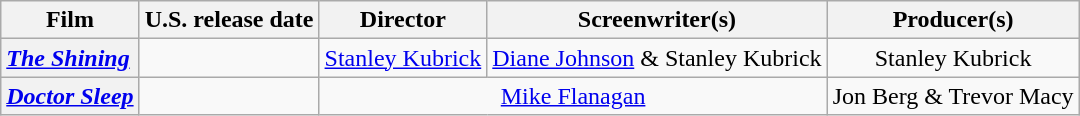<table class="wikitable plainrowheaders" style="text-align:center">
<tr>
<th>Film</th>
<th>U.S. release date</th>
<th>Director</th>
<th>Screenwriter(s)</th>
<th>Producer(s)</th>
</tr>
<tr>
<th scope="row" style="text-align:left"><em><a href='#'>The Shining</a></em></th>
<td style="text-align:left"></td>
<td><a href='#'>Stanley Kubrick</a></td>
<td><a href='#'>Diane Johnson</a> & Stanley Kubrick</td>
<td>Stanley Kubrick</td>
</tr>
<tr>
<th scope="row" style="text-align:left"><em><a href='#'>Doctor Sleep</a></em></th>
<td style="text-align:left"></td>
<td colspan="2"><a href='#'>Mike Flanagan</a></td>
<td>Jon Berg & Trevor Macy</td>
</tr>
</table>
